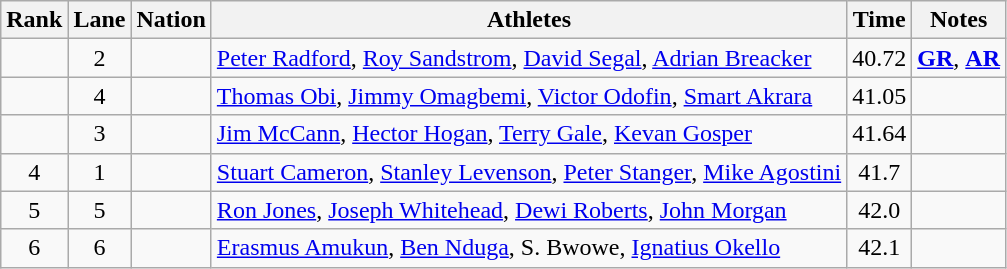<table class="wikitable sortable" style="text-align:center">
<tr>
<th>Rank</th>
<th>Lane</th>
<th>Nation</th>
<th>Athletes</th>
<th>Time</th>
<th>Notes</th>
</tr>
<tr>
<td></td>
<td>2</td>
<td align=left></td>
<td align=left><a href='#'>Peter Radford</a>, <a href='#'>Roy Sandstrom</a>, <a href='#'>David Segal</a>, <a href='#'>Adrian Breacker</a></td>
<td>40.72</td>
<td><strong><a href='#'>GR</a></strong>, <strong><a href='#'>AR</a></strong></td>
</tr>
<tr>
<td></td>
<td>4</td>
<td align=left></td>
<td align=left><a href='#'>Thomas Obi</a>, <a href='#'>Jimmy Omagbemi</a>, <a href='#'>Victor Odofin</a>, <a href='#'>Smart Akrara</a></td>
<td>41.05</td>
<td></td>
</tr>
<tr>
<td></td>
<td>3</td>
<td align=left></td>
<td align=left><a href='#'>Jim McCann</a>, <a href='#'>Hector Hogan</a>, <a href='#'>Terry Gale</a>, <a href='#'>Kevan Gosper</a></td>
<td>41.64</td>
<td></td>
</tr>
<tr>
<td>4</td>
<td>1</td>
<td align=left></td>
<td align=left><a href='#'>Stuart Cameron</a>, <a href='#'>Stanley Levenson</a>, <a href='#'>Peter Stanger</a>, <a href='#'>Mike Agostini</a></td>
<td>41.7</td>
<td></td>
</tr>
<tr>
<td>5</td>
<td>5</td>
<td align=left></td>
<td align=left><a href='#'>Ron Jones</a>, <a href='#'>Joseph Whitehead</a>, <a href='#'>Dewi Roberts</a>, <a href='#'>John Morgan</a></td>
<td>42.0</td>
<td></td>
</tr>
<tr>
<td>6</td>
<td>6</td>
<td align=left></td>
<td align=left><a href='#'>Erasmus Amukun</a>, <a href='#'>Ben Nduga</a>, S. Bwowe, <a href='#'>Ignatius Okello</a></td>
<td>42.1</td>
<td></td>
</tr>
</table>
